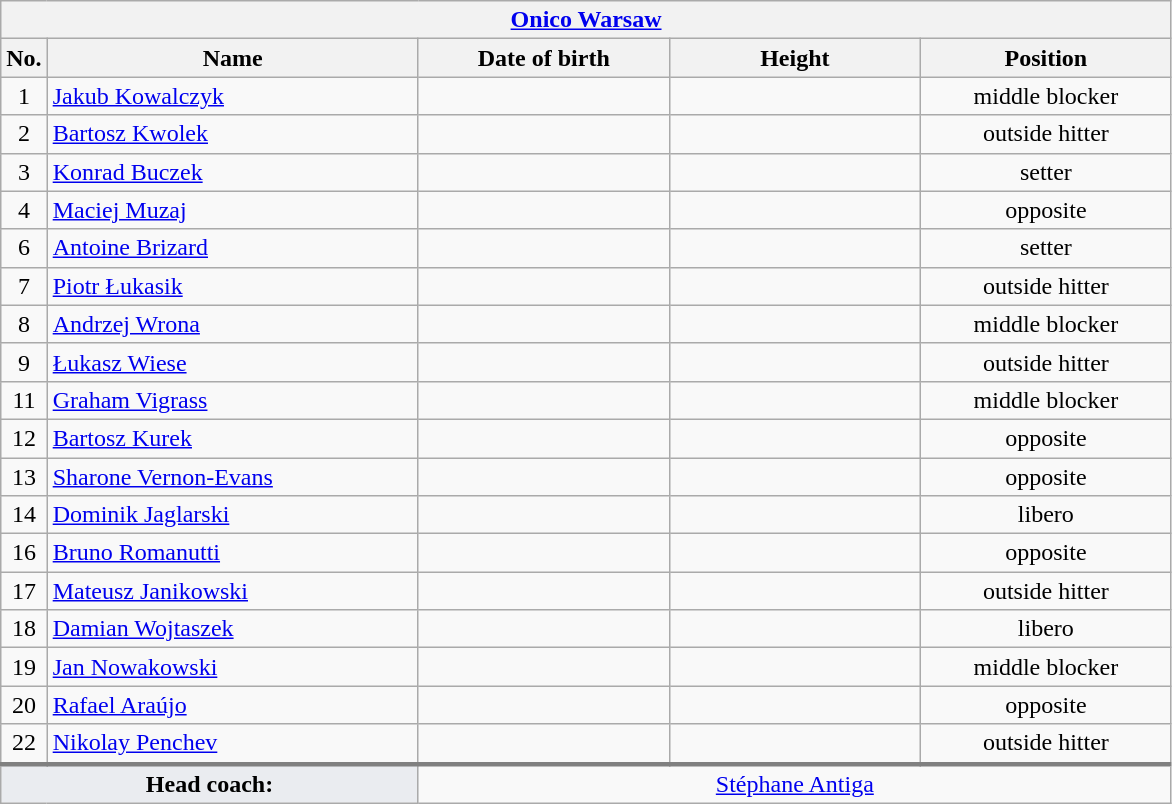<table class="wikitable collapsible collapsed" style="font-size:100%; text-align:center">
<tr>
<th colspan=5 style="width:30em"><a href='#'>Onico Warsaw</a></th>
</tr>
<tr>
<th>No.</th>
<th style="width:15em">Name</th>
<th style="width:10em">Date of birth</th>
<th style="width:10em">Height</th>
<th style="width:10em">Position</th>
</tr>
<tr>
<td>1</td>
<td align=left> <a href='#'>Jakub Kowalczyk</a></td>
<td align=right></td>
<td></td>
<td>middle blocker</td>
</tr>
<tr>
<td>2</td>
<td align=left> <a href='#'>Bartosz Kwolek</a></td>
<td align=right></td>
<td></td>
<td>outside hitter</td>
</tr>
<tr>
<td>3</td>
<td align=left> <a href='#'>Konrad Buczek</a></td>
<td align=right></td>
<td></td>
<td>setter</td>
</tr>
<tr>
<td>4</td>
<td align=left> <a href='#'>Maciej Muzaj</a></td>
<td align=right></td>
<td></td>
<td>opposite</td>
</tr>
<tr>
<td>6</td>
<td align=left> <a href='#'>Antoine Brizard</a></td>
<td align=right></td>
<td></td>
<td>setter</td>
</tr>
<tr>
<td>7</td>
<td align=left> <a href='#'>Piotr Łukasik</a></td>
<td align=right></td>
<td></td>
<td>outside hitter</td>
</tr>
<tr>
<td>8</td>
<td align=left> <a href='#'>Andrzej Wrona</a></td>
<td align=right></td>
<td></td>
<td>middle blocker</td>
</tr>
<tr>
<td>9</td>
<td align=left> <a href='#'>Łukasz Wiese</a></td>
<td align=right></td>
<td></td>
<td>outside hitter</td>
</tr>
<tr>
<td>11</td>
<td align=left> <a href='#'>Graham Vigrass</a></td>
<td align=right></td>
<td></td>
<td>middle blocker</td>
</tr>
<tr>
<td>12</td>
<td align=left> <a href='#'>Bartosz Kurek</a></td>
<td align=right></td>
<td></td>
<td>opposite</td>
</tr>
<tr>
<td>13</td>
<td align=left> <a href='#'>Sharone Vernon-Evans</a></td>
<td align=right></td>
<td></td>
<td>opposite</td>
</tr>
<tr>
<td>14</td>
<td align=left> <a href='#'>Dominik Jaglarski</a></td>
<td align=right></td>
<td></td>
<td>libero</td>
</tr>
<tr>
<td>16</td>
<td align=left> <a href='#'>Bruno Romanutti</a></td>
<td align=right></td>
<td></td>
<td>opposite</td>
</tr>
<tr>
<td>17</td>
<td align=left> <a href='#'>Mateusz Janikowski</a></td>
<td align=right></td>
<td></td>
<td>outside hitter</td>
</tr>
<tr>
<td>18</td>
<td align=left> <a href='#'>Damian Wojtaszek</a></td>
<td align=right></td>
<td></td>
<td>libero</td>
</tr>
<tr>
<td>19</td>
<td align=left> <a href='#'>Jan Nowakowski</a></td>
<td align=right></td>
<td></td>
<td>middle blocker</td>
</tr>
<tr>
<td>20</td>
<td align=left> <a href='#'>Rafael Araújo</a></td>
<td align=right></td>
<td></td>
<td>opposite</td>
</tr>
<tr>
<td>22</td>
<td align=left> <a href='#'>Nikolay Penchev</a></td>
<td align=right></td>
<td></td>
<td>outside hitter</td>
</tr>
<tr style="border-top: 3px solid grey">
<td colspan=2 style="background:#EAECF0"><strong>Head coach:</strong></td>
<td colspan=3> <a href='#'>Stéphane Antiga</a></td>
</tr>
</table>
